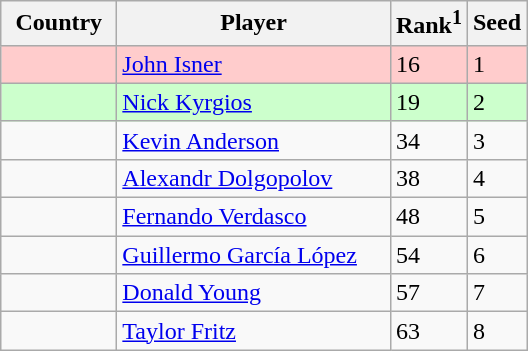<table class="sortable wikitable">
<tr>
<th width="70">Country</th>
<th width="175">Player</th>
<th>Rank<sup>1</sup></th>
<th>Seed</th>
</tr>
<tr style="background:#fcc;">
<td></td>
<td><a href='#'>John Isner</a></td>
<td>16</td>
<td>1</td>
</tr>
<tr style="background:#cfc;">
<td></td>
<td><a href='#'>Nick Kyrgios</a></td>
<td>19</td>
<td>2</td>
</tr>
<tr>
<td></td>
<td><a href='#'>Kevin Anderson</a></td>
<td>34</td>
<td>3</td>
</tr>
<tr>
<td></td>
<td><a href='#'>Alexandr Dolgopolov</a></td>
<td>38</td>
<td>4</td>
</tr>
<tr>
<td></td>
<td><a href='#'>Fernando Verdasco</a></td>
<td>48</td>
<td>5</td>
</tr>
<tr>
<td></td>
<td><a href='#'>Guillermo García López</a></td>
<td>54</td>
<td>6</td>
</tr>
<tr>
<td></td>
<td><a href='#'>Donald Young</a></td>
<td>57</td>
<td>7</td>
</tr>
<tr>
<td></td>
<td><a href='#'>Taylor Fritz</a></td>
<td>63</td>
<td>8</td>
</tr>
</table>
